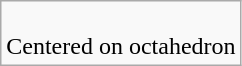<table class=wikitable>
<tr align=center>
<td><br>Centered on octahedron</td>
</tr>
</table>
